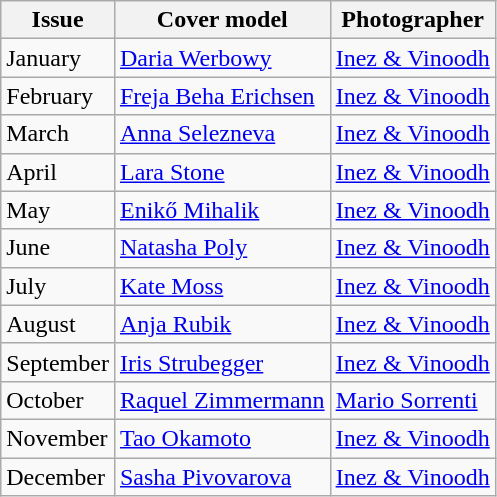<table class="sortable wikitable">
<tr>
<th>Issue</th>
<th>Cover model</th>
<th>Photographer</th>
</tr>
<tr>
<td>January</td>
<td><a href='#'>Daria Werbowy</a></td>
<td><a href='#'>Inez & Vinoodh</a></td>
</tr>
<tr>
<td>February</td>
<td><a href='#'>Freja Beha Erichsen</a></td>
<td><a href='#'>Inez & Vinoodh</a></td>
</tr>
<tr>
<td>March</td>
<td><a href='#'>Anna Selezneva</a></td>
<td><a href='#'>Inez & Vinoodh</a></td>
</tr>
<tr>
<td>April</td>
<td><a href='#'>Lara Stone</a></td>
<td><a href='#'>Inez & Vinoodh</a></td>
</tr>
<tr>
<td>May</td>
<td><a href='#'>Enikő Mihalik</a></td>
<td><a href='#'>Inez & Vinoodh</a></td>
</tr>
<tr>
<td>June</td>
<td><a href='#'>Natasha Poly</a></td>
<td><a href='#'>Inez & Vinoodh</a></td>
</tr>
<tr>
<td>July</td>
<td><a href='#'>Kate Moss</a></td>
<td><a href='#'>Inez & Vinoodh</a></td>
</tr>
<tr>
<td>August</td>
<td><a href='#'>Anja Rubik</a></td>
<td><a href='#'>Inez & Vinoodh</a></td>
</tr>
<tr>
<td>September</td>
<td><a href='#'>Iris Strubegger</a></td>
<td><a href='#'>Inez & Vinoodh</a></td>
</tr>
<tr>
<td>October</td>
<td><a href='#'>Raquel Zimmermann</a></td>
<td><a href='#'>Mario Sorrenti</a></td>
</tr>
<tr>
<td>November</td>
<td><a href='#'>Tao Okamoto</a></td>
<td><a href='#'>Inez & Vinoodh</a></td>
</tr>
<tr>
<td>December</td>
<td><a href='#'>Sasha Pivovarova</a></td>
<td><a href='#'>Inez & Vinoodh</a></td>
</tr>
</table>
